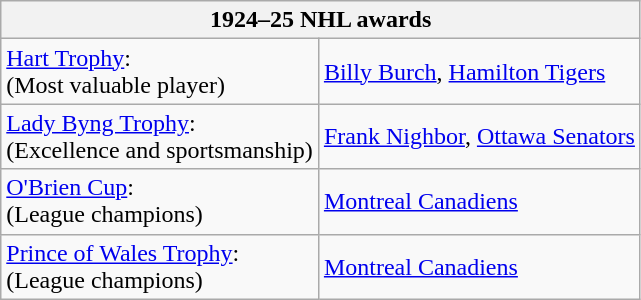<table class="wikitable">
<tr>
<th bgcolor="#DDDDDD" colspan="2">1924–25 NHL awards</th>
</tr>
<tr>
<td><a href='#'>Hart Trophy</a>:<br>(Most valuable player)</td>
<td><a href='#'>Billy Burch</a>, <a href='#'>Hamilton Tigers</a></td>
</tr>
<tr>
<td><a href='#'>Lady Byng Trophy</a>:<br>(Excellence and sportsmanship)</td>
<td><a href='#'>Frank Nighbor</a>, <a href='#'>Ottawa Senators</a></td>
</tr>
<tr>
<td><a href='#'>O'Brien Cup</a>:<br>(League champions)</td>
<td><a href='#'>Montreal Canadiens</a></td>
</tr>
<tr>
<td><a href='#'>Prince of Wales Trophy</a>:<br>(League champions)</td>
<td><a href='#'>Montreal Canadiens</a></td>
</tr>
</table>
